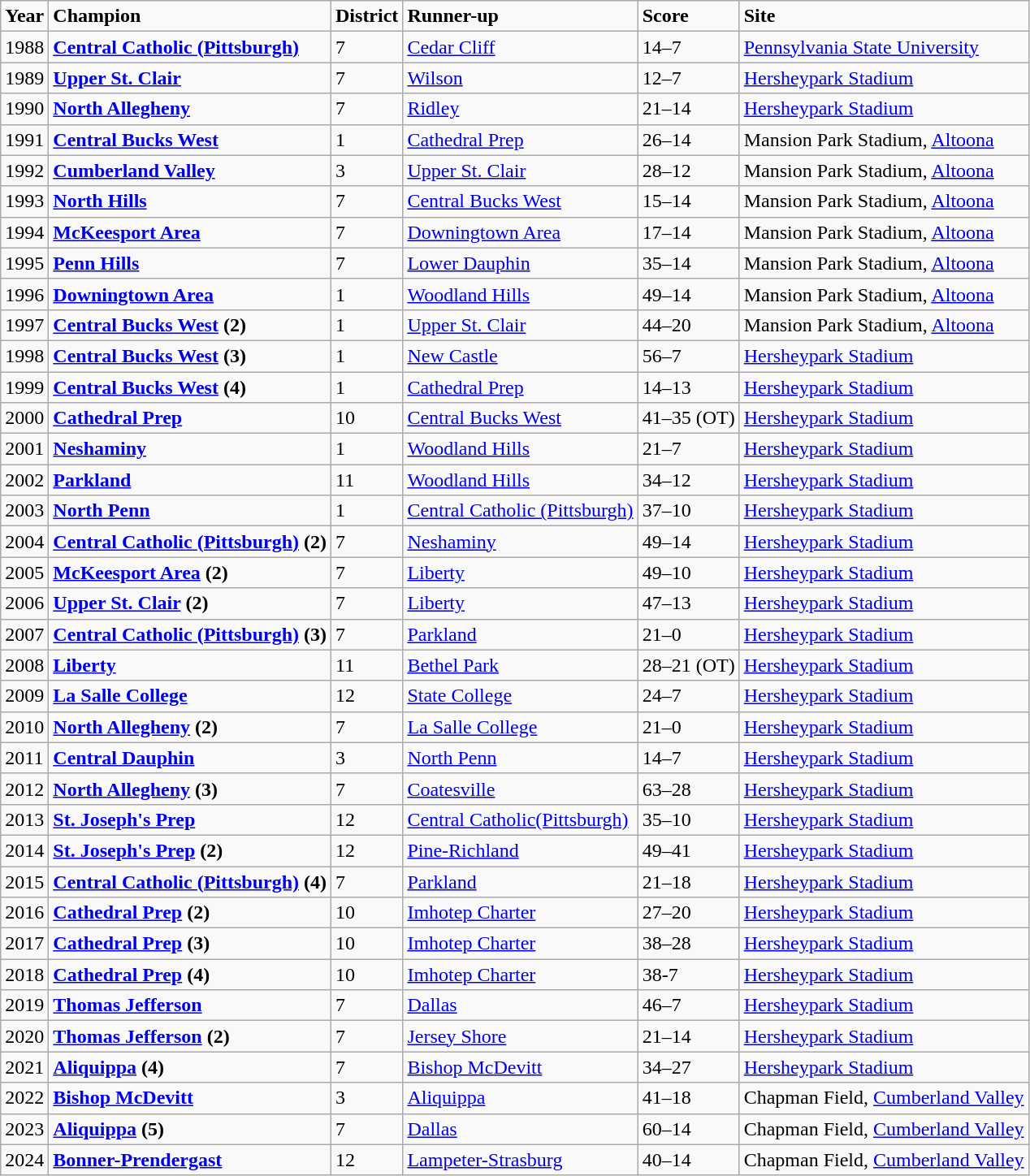<table class="wikitable sortable">
<tr>
<td><strong>Year</strong></td>
<td><strong>Champion</strong></td>
<td><strong>District</strong></td>
<td><strong>Runner-up</strong></td>
<td><strong>Score</strong></td>
<td><strong>Site</strong></td>
</tr>
<tr>
<td>1988</td>
<td><strong><a href='#'>Central Catholic (Pittsburgh)</a></strong></td>
<td>7</td>
<td><a href='#'>Cedar Cliff</a></td>
<td>14–7</td>
<td><a href='#'>Pennsylvania State University</a></td>
</tr>
<tr>
<td>1989</td>
<td><strong><a href='#'>Upper St. Clair</a></strong></td>
<td>7</td>
<td><a href='#'>Wilson</a></td>
<td>12–7</td>
<td><a href='#'>Hersheypark Stadium</a></td>
</tr>
<tr>
<td>1990</td>
<td><strong><a href='#'>North Allegheny</a></strong></td>
<td>7</td>
<td><a href='#'>Ridley</a></td>
<td>21–14</td>
<td><a href='#'>Hersheypark Stadium</a></td>
</tr>
<tr>
<td>1991</td>
<td><strong><a href='#'>Central Bucks West</a></strong></td>
<td>1</td>
<td><a href='#'>Cathedral Prep</a></td>
<td>26–14</td>
<td>Mansion Park Stadium, <a href='#'>Altoona</a></td>
</tr>
<tr>
<td>1992</td>
<td><strong><a href='#'>Cumberland Valley</a></strong></td>
<td>3</td>
<td><a href='#'>Upper St. Clair</a></td>
<td>28–12</td>
<td>Mansion Park Stadium, <a href='#'>Altoona</a></td>
</tr>
<tr>
<td>1993</td>
<td><strong><a href='#'>North Hills</a></strong></td>
<td>7</td>
<td><a href='#'>Central Bucks West</a></td>
<td>15–14</td>
<td>Mansion Park Stadium, <a href='#'>Altoona</a></td>
</tr>
<tr>
<td>1994</td>
<td><strong><a href='#'>McKeesport Area</a></strong></td>
<td>7</td>
<td><a href='#'>Downingtown Area</a></td>
<td>17–14</td>
<td>Mansion Park Stadium, <a href='#'>Altoona</a></td>
</tr>
<tr>
<td>1995</td>
<td><strong><a href='#'>Penn Hills</a></strong></td>
<td>7</td>
<td><a href='#'>Lower Dauphin</a></td>
<td>35–14</td>
<td>Mansion Park Stadium, <a href='#'>Altoona</a></td>
</tr>
<tr>
<td>1996</td>
<td><strong><a href='#'>Downingtown Area</a></strong></td>
<td>1</td>
<td><a href='#'>Woodland Hills</a></td>
<td>49–14</td>
<td>Mansion Park Stadium, <a href='#'>Altoona</a></td>
</tr>
<tr>
<td>1997</td>
<td><strong><a href='#'>Central Bucks West</a> (2)</strong></td>
<td>1</td>
<td><a href='#'>Upper St. Clair</a></td>
<td>44–20</td>
<td>Mansion Park Stadium, <a href='#'>Altoona</a></td>
</tr>
<tr>
<td>1998</td>
<td><strong><a href='#'>Central Bucks West</a> (3)</strong></td>
<td>1</td>
<td><a href='#'>New Castle</a></td>
<td>56–7</td>
<td><a href='#'>Hersheypark Stadium</a></td>
</tr>
<tr>
<td>1999</td>
<td><strong><a href='#'>Central Bucks West</a> (4)</strong></td>
<td>1</td>
<td><a href='#'>Cathedral Prep</a></td>
<td>14–13</td>
<td><a href='#'>Hersheypark Stadium</a></td>
</tr>
<tr>
<td>2000</td>
<td><strong><a href='#'>Cathedral Prep</a></strong></td>
<td>10</td>
<td><a href='#'>Central Bucks West</a></td>
<td>41–35 (OT)</td>
<td><a href='#'>Hersheypark Stadium</a></td>
</tr>
<tr>
<td>2001</td>
<td><strong><a href='#'>Neshaminy</a></strong></td>
<td>1</td>
<td><a href='#'>Woodland Hills</a></td>
<td>21–7</td>
<td><a href='#'>Hersheypark Stadium</a></td>
</tr>
<tr>
<td>2002</td>
<td><strong><a href='#'>Parkland</a></strong></td>
<td>11</td>
<td><a href='#'>Woodland Hills</a></td>
<td>34–12</td>
<td><a href='#'>Hersheypark Stadium</a></td>
</tr>
<tr>
<td>2003</td>
<td><strong><a href='#'>North Penn</a></strong></td>
<td>1</td>
<td><a href='#'>Central Catholic (Pittsburgh)</a></td>
<td>37–10</td>
<td><a href='#'>Hersheypark Stadium</a></td>
</tr>
<tr>
<td>2004</td>
<td><strong><a href='#'>Central Catholic (Pittsburgh)</a> (2)</strong></td>
<td>7</td>
<td><a href='#'>Neshaminy</a></td>
<td>49–14</td>
<td><a href='#'>Hersheypark Stadium</a></td>
</tr>
<tr>
<td>2005</td>
<td><strong><a href='#'>McKeesport Area</a> (2)</strong></td>
<td>7</td>
<td><a href='#'>Liberty</a></td>
<td>49–10</td>
<td><a href='#'>Hersheypark Stadium</a></td>
</tr>
<tr>
<td>2006</td>
<td><strong><a href='#'>Upper St. Clair</a> (2)</strong></td>
<td>7</td>
<td><a href='#'>Liberty</a></td>
<td>47–13</td>
<td><a href='#'>Hersheypark Stadium</a></td>
</tr>
<tr>
<td>2007</td>
<td><strong><a href='#'>Central Catholic (Pittsburgh)</a> (3)</strong></td>
<td>7</td>
<td><a href='#'>Parkland</a></td>
<td>21–0</td>
<td><a href='#'>Hersheypark Stadium</a></td>
</tr>
<tr>
<td>2008</td>
<td><strong><a href='#'>Liberty</a></strong></td>
<td>11</td>
<td><a href='#'>Bethel Park</a></td>
<td>28–21 (OT)</td>
<td><a href='#'>Hersheypark Stadium</a></td>
</tr>
<tr>
<td>2009</td>
<td><strong><a href='#'>La Salle College</a></strong></td>
<td>12</td>
<td><a href='#'>State College</a></td>
<td>24–7</td>
<td><a href='#'>Hersheypark Stadium</a></td>
</tr>
<tr>
<td>2010</td>
<td><strong><a href='#'>North Allegheny</a> (2)</strong></td>
<td>7</td>
<td><a href='#'>La Salle College</a></td>
<td>21–0</td>
<td><a href='#'>Hersheypark Stadium</a></td>
</tr>
<tr>
<td>2011</td>
<td><strong><a href='#'>Central Dauphin</a></strong></td>
<td>3</td>
<td><a href='#'>North Penn</a></td>
<td>14–7</td>
<td><a href='#'>Hersheypark Stadium</a></td>
</tr>
<tr>
<td>2012</td>
<td><strong><a href='#'>North Allegheny</a> (3)</strong></td>
<td>7</td>
<td><a href='#'>Coatesville</a></td>
<td>63–28</td>
<td><a href='#'>Hersheypark Stadium</a></td>
</tr>
<tr>
<td>2013</td>
<td><strong><a href='#'>St. Joseph's Prep</a></strong></td>
<td>12</td>
<td><a href='#'>Central Catholic(Pittsburgh)</a></td>
<td>35–10</td>
<td><a href='#'>Hersheypark Stadium</a></td>
</tr>
<tr>
<td>2014</td>
<td><strong><a href='#'>St. Joseph's Prep</a> (2)</strong></td>
<td>12</td>
<td><a href='#'>Pine-Richland</a></td>
<td>49–41</td>
<td><a href='#'>Hersheypark Stadium</a></td>
</tr>
<tr>
<td>2015</td>
<td><a href='#'><strong> Central Catholic (Pittsburgh)</strong></a> <strong>(4)</strong></td>
<td>7</td>
<td><a href='#'>Parkland</a></td>
<td>21–18</td>
<td><a href='#'>Hersheypark Stadium</a></td>
</tr>
<tr>
<td>2016</td>
<td><strong><a href='#'>Cathedral Prep</a> (2)</strong></td>
<td>10</td>
<td><a href='#'>Imhotep Charter</a></td>
<td>27–20</td>
<td><a href='#'>Hersheypark Stadium</a></td>
</tr>
<tr>
<td>2017</td>
<td><strong><a href='#'>Cathedral Prep</a> (3)</strong></td>
<td>10</td>
<td><a href='#'>Imhotep Charter</a></td>
<td>38–28</td>
<td><a href='#'>Hersheypark Stadium</a></td>
</tr>
<tr>
<td>2018</td>
<td><strong><a href='#'>Cathedral Prep</a> (4)</strong></td>
<td>10</td>
<td><a href='#'>Imhotep Charter</a></td>
<td>38-7</td>
<td><a href='#'>Hersheypark Stadium</a></td>
</tr>
<tr>
<td>2019</td>
<td><a href='#'><strong>Thomas Jefferson</strong></a></td>
<td>7</td>
<td><a href='#'>Dallas</a></td>
<td>46–7</td>
<td><a href='#'>Hersheypark Stadium</a></td>
</tr>
<tr>
<td>2020</td>
<td><a href='#'><strong>Thomas Jefferson</strong></a> <strong>(2)</strong></td>
<td>7</td>
<td><a href='#'>Jersey Shore</a></td>
<td>21–14</td>
<td><a href='#'>Hersheypark Stadium</a></td>
</tr>
<tr>
<td>2021</td>
<td><a href='#'><strong>Aliquippa</strong></a> <strong>(4)</strong></td>
<td>7</td>
<td><a href='#'>Bishop McDevitt</a></td>
<td>34–27</td>
<td><a href='#'>Hersheypark Stadium</a></td>
</tr>
<tr>
<td>2022</td>
<td><a href='#'><strong>Bishop McDevitt</strong></a></td>
<td>3</td>
<td><a href='#'>Aliquippa</a></td>
<td>41–18</td>
<td>Chapman Field, <a href='#'>Cumberland Valley</a></td>
</tr>
<tr>
<td>2023</td>
<td><a href='#'><strong>Aliquippa</strong></a> <strong>(5)</strong></td>
<td>7</td>
<td><a href='#'>Dallas</a></td>
<td>60–14</td>
<td>Chapman Field, <a href='#'>Cumberland Valley</a></td>
</tr>
<tr>
<td>2024</td>
<td><a href='#'><strong>Bonner-Prendergast</strong></a></td>
<td>12</td>
<td><a href='#'>Lampeter-Strasburg</a></td>
<td>40–14</td>
<td>Chapman Field, <a href='#'>Cumberland Valley</a></td>
</tr>
</table>
